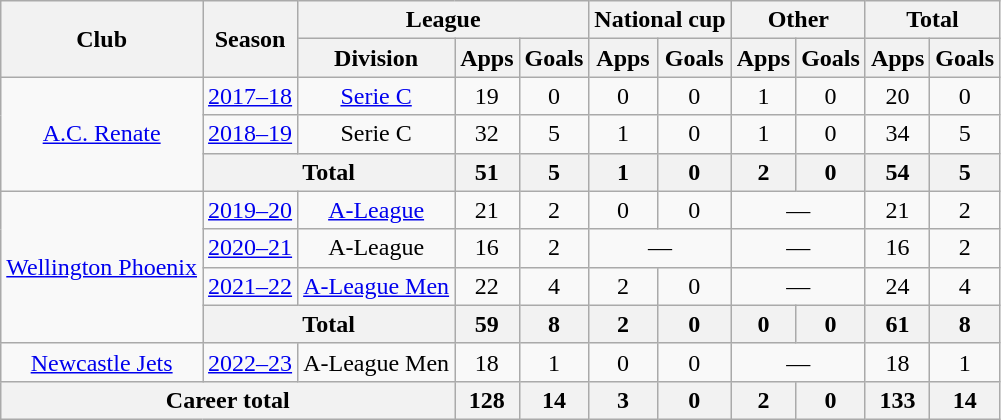<table class="wikitable" style="text-align:center">
<tr>
<th rowspan="2">Club</th>
<th rowspan="2">Season</th>
<th colspan="3">League</th>
<th colspan="2">National cup</th>
<th colspan="2">Other</th>
<th colspan="2">Total</th>
</tr>
<tr>
<th>Division</th>
<th>Apps</th>
<th>Goals</th>
<th>Apps</th>
<th>Goals</th>
<th>Apps</th>
<th>Goals</th>
<th>Apps</th>
<th>Goals</th>
</tr>
<tr>
<td rowspan="3"><a href='#'>A.C. Renate</a></td>
<td><a href='#'>2017–18</a></td>
<td><a href='#'>Serie C</a></td>
<td>19</td>
<td>0</td>
<td>0</td>
<td>0</td>
<td>1</td>
<td>0</td>
<td>20</td>
<td>0</td>
</tr>
<tr>
<td><a href='#'>2018–19</a></td>
<td>Serie C</td>
<td>32</td>
<td>5</td>
<td>1</td>
<td>0</td>
<td>1</td>
<td>0</td>
<td>34</td>
<td>5</td>
</tr>
<tr>
<th colspan=2>Total</th>
<th>51</th>
<th>5</th>
<th>1</th>
<th>0</th>
<th>2</th>
<th>0</th>
<th>54</th>
<th>5</th>
</tr>
<tr>
<td rowspan=4><a href='#'>Wellington Phoenix</a></td>
<td><a href='#'>2019–20</a></td>
<td><a href='#'>A-League</a></td>
<td>21</td>
<td>2</td>
<td>0</td>
<td>0</td>
<td colspan=2>—</td>
<td>21</td>
<td>2</td>
</tr>
<tr>
<td><a href='#'>2020–21</a></td>
<td>A-League</td>
<td>16</td>
<td>2</td>
<td colspan=2>—</td>
<td colspan=2>—</td>
<td>16</td>
<td>2</td>
</tr>
<tr>
<td><a href='#'>2021–22</a></td>
<td><a href='#'>A-League Men</a></td>
<td>22</td>
<td>4</td>
<td>2</td>
<td>0</td>
<td colspan=2>—</td>
<td>24</td>
<td>4</td>
</tr>
<tr>
<th colspan=2>Total</th>
<th>59</th>
<th>8</th>
<th>2</th>
<th>0</th>
<th>0</th>
<th>0</th>
<th>61</th>
<th>8</th>
</tr>
<tr>
<td><a href='#'>Newcastle Jets</a></td>
<td><a href='#'>2022–23</a></td>
<td>A-League Men</td>
<td>18</td>
<td>1</td>
<td>0</td>
<td>0</td>
<td colspan=2>—</td>
<td>18</td>
<td>1</td>
</tr>
<tr>
<th colspan=3>Career total</th>
<th>128</th>
<th>14</th>
<th>3</th>
<th>0</th>
<th>2</th>
<th>0</th>
<th>133</th>
<th>14</th>
</tr>
</table>
